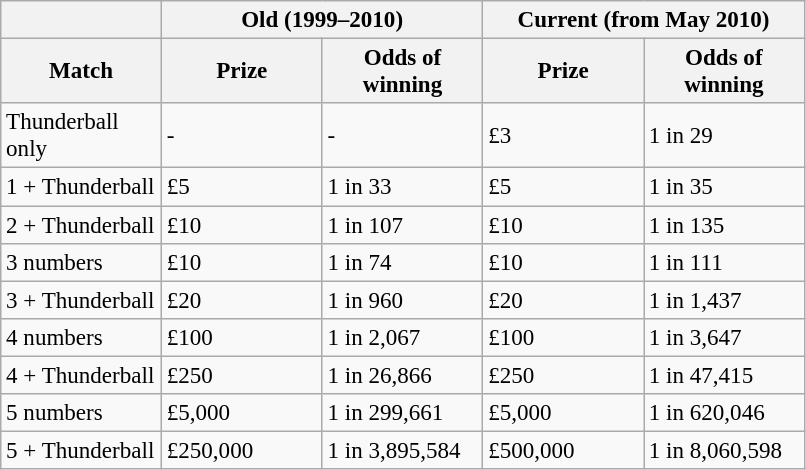<table class="wikitable" style="font-size:96%;">
<tr>
<th style="width:100px;"></th>
<th colspan="2" style="width:200px;">Old (1999–2010)</th>
<th colspan="2" style="width:200px;">Current (from May 2010)</th>
</tr>
<tr>
<th style="width:100px;">Match</th>
<th style="width:100px;">Prize</th>
<th style="width:100px;">Odds of winning</th>
<th style="width:100px;">Prize</th>
<th style="width:100px;">Odds of winning</th>
</tr>
<tr>
<td>Thunderball only</td>
<td>-</td>
<td>-</td>
<td>£3</td>
<td>1 in 29</td>
</tr>
<tr>
<td>1 + Thunderball</td>
<td>£5</td>
<td>1 in 33</td>
<td>£5</td>
<td>1 in 35</td>
</tr>
<tr>
<td>2 + Thunderball</td>
<td>£10</td>
<td>1 in 107</td>
<td>£10</td>
<td>1 in 135</td>
</tr>
<tr>
<td>3 numbers</td>
<td>£10</td>
<td>1 in 74</td>
<td>£10</td>
<td>1 in 111</td>
</tr>
<tr>
<td>3 + Thunderball</td>
<td>£20</td>
<td>1 in 960</td>
<td>£20</td>
<td>1 in 1,437</td>
</tr>
<tr>
<td>4 numbers</td>
<td>£100</td>
<td>1 in 2,067</td>
<td>£100</td>
<td>1 in 3,647</td>
</tr>
<tr>
<td>4 + Thunderball</td>
<td>£250</td>
<td>1 in 26,866</td>
<td>£250</td>
<td>1 in 47,415</td>
</tr>
<tr>
<td>5 numbers</td>
<td>£5,000</td>
<td>1 in 299,661</td>
<td>£5,000</td>
<td>1 in 620,046</td>
</tr>
<tr>
<td>5 + Thunderball</td>
<td>£250,000</td>
<td>1 in 3,895,584</td>
<td>£500,000</td>
<td>1 in 8,060,598</td>
</tr>
</table>
